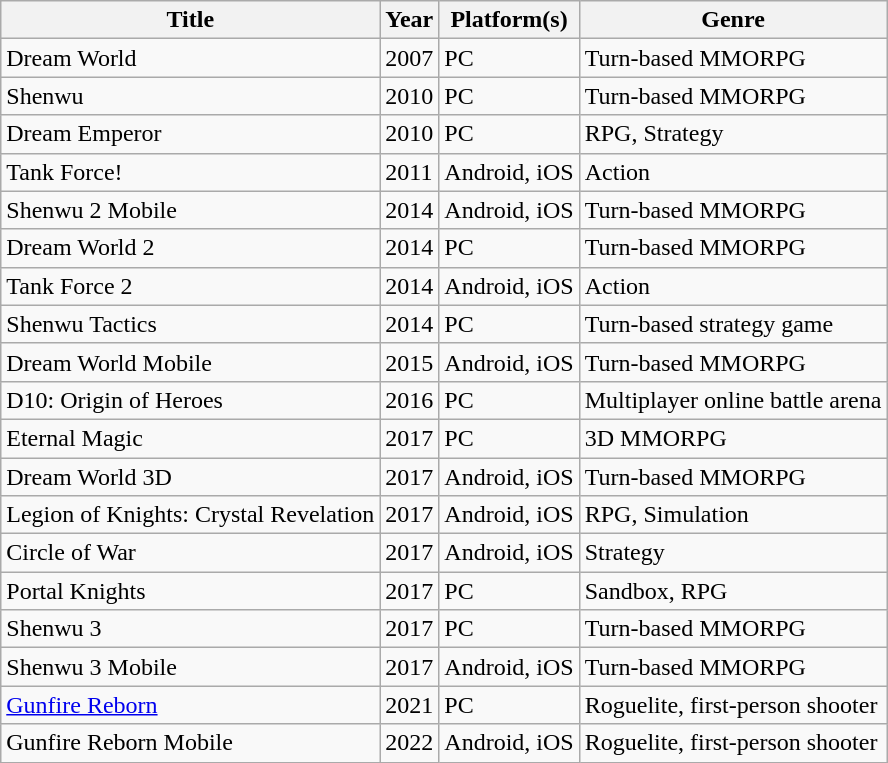<table class="wikitable">
<tr>
<th>Title</th>
<th>Year</th>
<th>Platform(s)</th>
<th>Genre</th>
</tr>
<tr>
<td>Dream World</td>
<td>2007</td>
<td>PC</td>
<td>Turn-based MMORPG</td>
</tr>
<tr>
<td>Shenwu</td>
<td>2010</td>
<td>PC</td>
<td>Turn-based MMORPG</td>
</tr>
<tr>
<td>Dream Emperor</td>
<td>2010</td>
<td>PC</td>
<td>RPG, Strategy</td>
</tr>
<tr>
<td>Tank Force!</td>
<td>2011</td>
<td>Android, iOS</td>
<td>Action</td>
</tr>
<tr>
<td>Shenwu 2 Mobile</td>
<td>2014</td>
<td>Android, iOS</td>
<td>Turn-based MMORPG</td>
</tr>
<tr>
<td>Dream World 2</td>
<td>2014</td>
<td>PC</td>
<td>Turn-based MMORPG</td>
</tr>
<tr>
<td>Tank Force 2</td>
<td>2014</td>
<td>Android, iOS</td>
<td>Action</td>
</tr>
<tr>
<td>Shenwu Tactics</td>
<td>2014</td>
<td>PC</td>
<td>Turn-based strategy game</td>
</tr>
<tr>
<td>Dream World Mobile</td>
<td>2015</td>
<td>Android, iOS</td>
<td>Turn-based MMORPG</td>
</tr>
<tr>
<td>D10: Origin of Heroes</td>
<td>2016</td>
<td>PC</td>
<td>Multiplayer online battle arena</td>
</tr>
<tr>
<td>Eternal Magic</td>
<td>2017</td>
<td>PC</td>
<td>3D MMORPG</td>
</tr>
<tr>
<td>Dream World 3D</td>
<td>2017</td>
<td>Android, iOS</td>
<td>Turn-based MMORPG</td>
</tr>
<tr>
<td>Legion of Knights: Crystal Revelation</td>
<td>2017</td>
<td>Android, iOS</td>
<td>RPG, Simulation</td>
</tr>
<tr>
<td>Circle of War</td>
<td>2017</td>
<td>Android, iOS</td>
<td>Strategy</td>
</tr>
<tr>
<td>Portal Knights</td>
<td>2017</td>
<td>PC</td>
<td>Sandbox, RPG</td>
</tr>
<tr>
<td>Shenwu 3</td>
<td>2017</td>
<td>PC</td>
<td>Turn-based MMORPG</td>
</tr>
<tr>
<td>Shenwu 3 Mobile</td>
<td>2017</td>
<td>Android, iOS</td>
<td>Turn-based MMORPG</td>
</tr>
<tr>
<td><a href='#'>Gunfire Reborn</a></td>
<td>2021</td>
<td>PC</td>
<td>Roguelite, first-person shooter</td>
</tr>
<tr>
<td>Gunfire Reborn Mobile</td>
<td>2022</td>
<td>Android, iOS</td>
<td>Roguelite, first-person shooter</td>
</tr>
</table>
